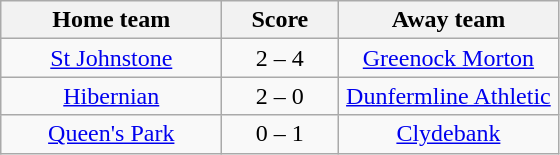<table class="wikitable" style="text-align: center">
<tr>
<th width=140>Home team</th>
<th width=70>Score</th>
<th width=140>Away team</th>
</tr>
<tr>
<td><a href='#'>St Johnstone</a></td>
<td>2 – 4</td>
<td><a href='#'>Greenock Morton</a></td>
</tr>
<tr>
<td><a href='#'>Hibernian</a></td>
<td>2 – 0</td>
<td><a href='#'>Dunfermline Athletic</a></td>
</tr>
<tr>
<td><a href='#'>Queen's Park</a></td>
<td>0 – 1</td>
<td><a href='#'>Clydebank</a></td>
</tr>
</table>
